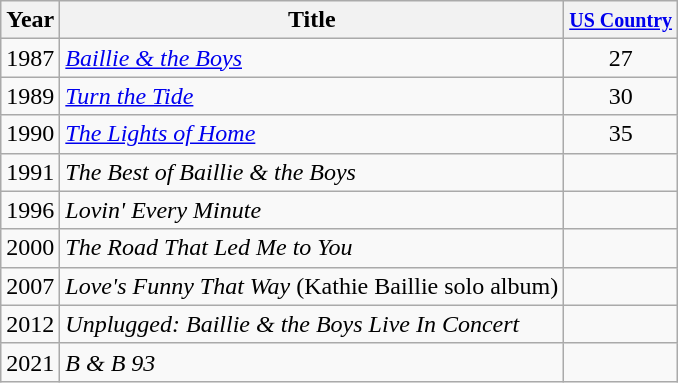<table class="wikitable">
<tr>
<th>Year</th>
<th>Title</th>
<th><small><a href='#'>US Country</a></small></th>
</tr>
<tr>
<td>1987</td>
<td><em><a href='#'>Baillie & the Boys</a></em></td>
<td align="center">27</td>
</tr>
<tr>
<td>1989</td>
<td><em><a href='#'>Turn the Tide</a></em></td>
<td align="center">30</td>
</tr>
<tr>
<td>1990</td>
<td><em><a href='#'>The Lights of Home</a></em></td>
<td align="center">35</td>
</tr>
<tr>
<td>1991</td>
<td><em>The Best of Baillie & the Boys</em></td>
<td align="center"></td>
</tr>
<tr>
<td>1996</td>
<td><em>Lovin' Every Minute</em></td>
<td align="center"></td>
</tr>
<tr>
<td>2000</td>
<td><em>The Road That Led Me to You</em></td>
<td align="center"></td>
</tr>
<tr>
<td>2007</td>
<td><em>Love's Funny That Way</em> (Kathie Baillie solo album)</td>
<td align="center"></td>
</tr>
<tr>
<td>2012</td>
<td><em>Unplugged: Baillie & the Boys Live In Concert</em></td>
<td align="center"></td>
</tr>
<tr>
<td>2021</td>
<td><em>B & B 93</td>
<td align="center"></td>
</tr>
</table>
